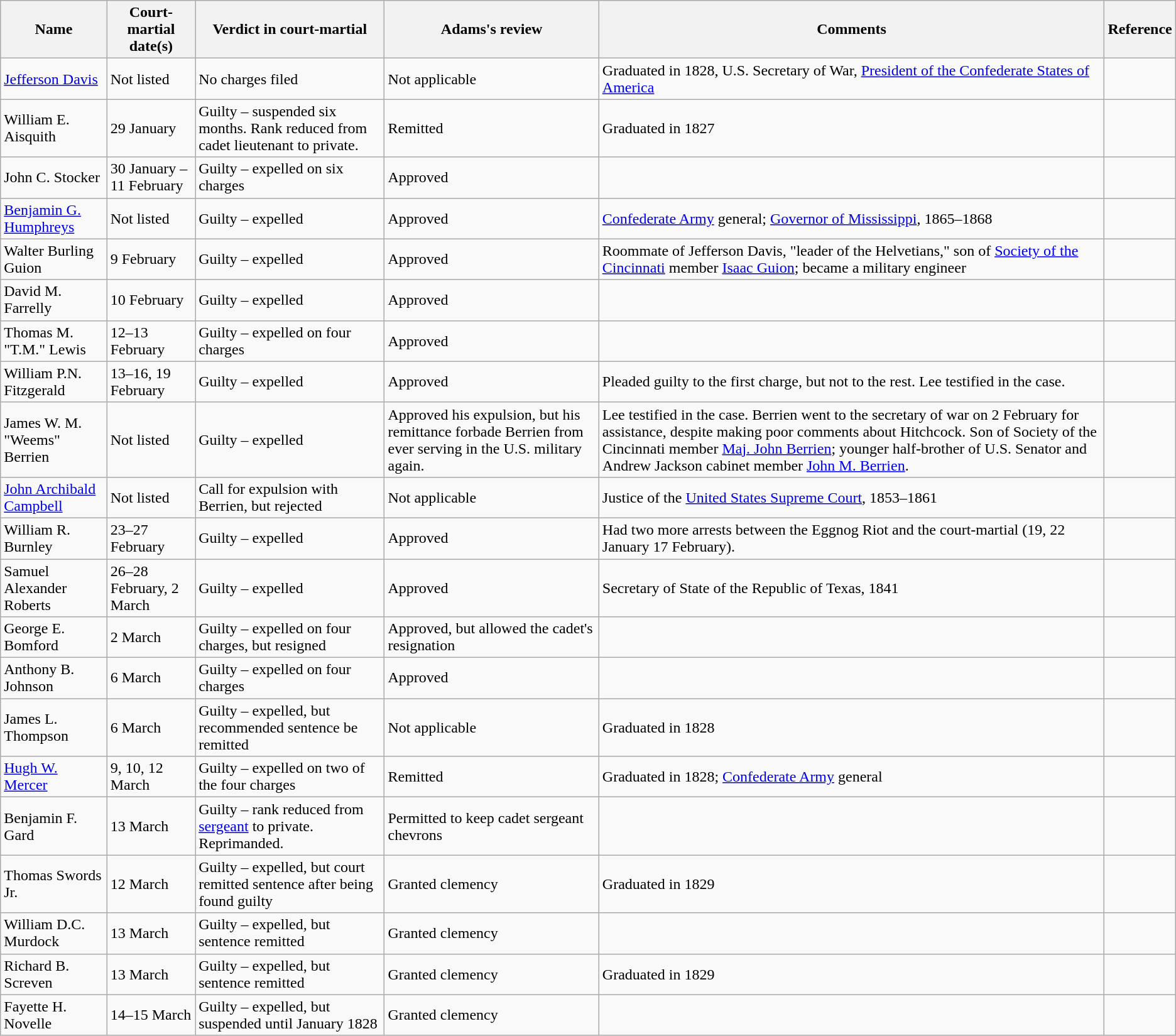<table class="wikitable">
<tr>
<th>Name</th>
<th>Court-martial date(s)</th>
<th>Verdict in court-martial</th>
<th>Adams's review</th>
<th>Comments</th>
<th>Reference</th>
</tr>
<tr>
<td><a href='#'>Jefferson Davis</a></td>
<td>Not listed</td>
<td>No charges filed</td>
<td>Not applicable</td>
<td>Graduated in 1828, U.S. Secretary of War, <a href='#'>President of the Confederate States of America</a></td>
<td></td>
</tr>
<tr>
<td>William E. Aisquith</td>
<td>29 January</td>
<td>Guilty – suspended six months. Rank reduced from cadet lieutenant to private.</td>
<td>Remitted</td>
<td>Graduated in 1827</td>
<td></td>
</tr>
<tr>
<td>John C. Stocker</td>
<td>30 January – 11 February</td>
<td>Guilty – expelled on six charges</td>
<td>Approved</td>
<td></td>
<td></td>
</tr>
<tr>
<td><a href='#'>Benjamin G. Humphreys</a></td>
<td>Not listed</td>
<td>Guilty – expelled</td>
<td>Approved</td>
<td><a href='#'>Confederate Army</a> general; <a href='#'>Governor of Mississippi</a>, 1865–1868</td>
<td></td>
</tr>
<tr>
<td>Walter Burling Guion</td>
<td>9 February</td>
<td>Guilty – expelled</td>
<td>Approved</td>
<td>Roommate of Jefferson Davis, "leader of the Helvetians," son of <a href='#'>Society of the Cincinnati</a> member <a href='#'>Isaac Guion</a>; became a military engineer</td>
<td></td>
</tr>
<tr>
<td>David M. Farrelly</td>
<td>10 February</td>
<td>Guilty – expelled</td>
<td>Approved</td>
<td></td>
<td></td>
</tr>
<tr>
<td>Thomas M. "T.M." Lewis</td>
<td>12–13 February</td>
<td>Guilty – expelled on four charges</td>
<td>Approved</td>
<td></td>
<td></td>
</tr>
<tr>
<td>William P.N. Fitzgerald</td>
<td>13–16, 19 February</td>
<td>Guilty – expelled</td>
<td>Approved</td>
<td>Pleaded guilty to the first charge, but not to the rest. Lee testified in the case.</td>
<td></td>
</tr>
<tr>
<td>James W. M. "Weems" Berrien</td>
<td>Not listed</td>
<td>Guilty – expelled</td>
<td>Approved his expulsion, but his remittance forbade Berrien from ever serving in the U.S. military again.</td>
<td>Lee testified in the case. Berrien went to the secretary of war on 2 February for assistance, despite making poor comments about Hitchcock. Son of  Society of the Cincinnati member <a href='#'>Maj. John Berrien</a>; younger half-brother of U.S. Senator and Andrew Jackson cabinet member <a href='#'>John M. Berrien</a>.</td>
<td></td>
</tr>
<tr>
<td><a href='#'>John Archibald Campbell</a></td>
<td>Not listed</td>
<td>Call for expulsion with Berrien, but rejected</td>
<td>Not applicable</td>
<td>Justice of the <a href='#'>United States Supreme Court</a>, 1853–1861</td>
<td></td>
</tr>
<tr>
<td>William R. Burnley</td>
<td>23–27 February</td>
<td>Guilty – expelled</td>
<td>Approved</td>
<td>Had two more arrests between the Eggnog Riot and the court-martial (19, 22 January 17 February).</td>
<td></td>
</tr>
<tr>
<td>Samuel Alexander Roberts</td>
<td>26–28 February, 2 March</td>
<td>Guilty – expelled</td>
<td>Approved</td>
<td>Secretary of State of the Republic of Texas, 1841</td>
<td></td>
</tr>
<tr>
<td>George E. Bomford</td>
<td>2 March</td>
<td>Guilty – expelled on four charges, but resigned</td>
<td>Approved, but allowed the cadet's resignation</td>
<td></td>
<td></td>
</tr>
<tr>
<td>Anthony B. Johnson</td>
<td>6 March</td>
<td>Guilty – expelled on four charges</td>
<td>Approved</td>
<td></td>
<td></td>
</tr>
<tr>
<td>James L. Thompson</td>
<td>6 March</td>
<td>Guilty – expelled, but recommended sentence be remitted</td>
<td>Not applicable</td>
<td>Graduated in 1828</td>
<td></td>
</tr>
<tr>
<td><a href='#'>Hugh W. Mercer</a></td>
<td>9, 10, 12 March</td>
<td>Guilty – expelled on two of the four charges</td>
<td>Remitted</td>
<td>Graduated in 1828; <a href='#'>Confederate Army</a> general</td>
<td></td>
</tr>
<tr>
<td>Benjamin F. Gard</td>
<td>13 March</td>
<td>Guilty – rank reduced from <a href='#'>sergeant</a> to private. Reprimanded.</td>
<td>Permitted to keep cadet sergeant chevrons</td>
<td></td>
<td></td>
</tr>
<tr>
<td>Thomas Swords Jr.</td>
<td>12 March</td>
<td>Guilty – expelled, but court remitted sentence after being found guilty</td>
<td>Granted clemency</td>
<td>Graduated in 1829</td>
<td></td>
</tr>
<tr>
<td>William D.C. Murdock</td>
<td>13 March</td>
<td>Guilty – expelled, but sentence remitted</td>
<td>Granted clemency</td>
<td></td>
<td></td>
</tr>
<tr>
<td>Richard B. Screven</td>
<td>13 March</td>
<td>Guilty – expelled, but sentence remitted</td>
<td>Granted clemency</td>
<td>Graduated in 1829</td>
<td></td>
</tr>
<tr>
<td>Fayette H. Novelle</td>
<td>14–15 March</td>
<td>Guilty – expelled, but suspended until January 1828</td>
<td>Granted clemency</td>
<td></td>
<td></td>
</tr>
</table>
